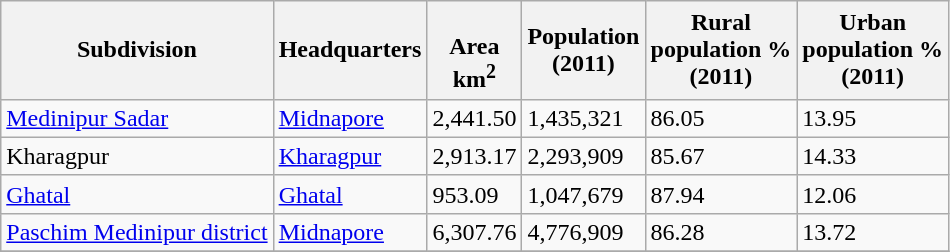<table class="wikitable sortable">
<tr>
<th>Subdivision</th>
<th>Headquarters</th>
<th><br>Area<br>km<sup>2</sup></th>
<th>Population<br>(2011)</th>
<th>Rural<br>population %<br>(2011)</th>
<th>Urban<br>population %<br>(2011)</th>
</tr>
<tr>
<td><a href='#'>Medinipur Sadar</a></td>
<td><a href='#'>Midnapore</a></td>
<td>2,441.50</td>
<td>1,435,321</td>
<td>86.05</td>
<td>13.95</td>
</tr>
<tr>
<td>Kharagpur</td>
<td><a href='#'>Kharagpur</a></td>
<td>2,913.17</td>
<td>2,293,909</td>
<td>85.67</td>
<td>14.33</td>
</tr>
<tr>
<td><a href='#'>Ghatal</a></td>
<td><a href='#'>Ghatal</a></td>
<td>953.09</td>
<td>1,047,679</td>
<td>87.94</td>
<td>12.06</td>
</tr>
<tr>
<td><a href='#'>Paschim Medinipur district</a></td>
<td><a href='#'>Midnapore</a></td>
<td>6,307.76</td>
<td>4,776,909</td>
<td>86.28</td>
<td>13.72</td>
</tr>
<tr>
</tr>
</table>
